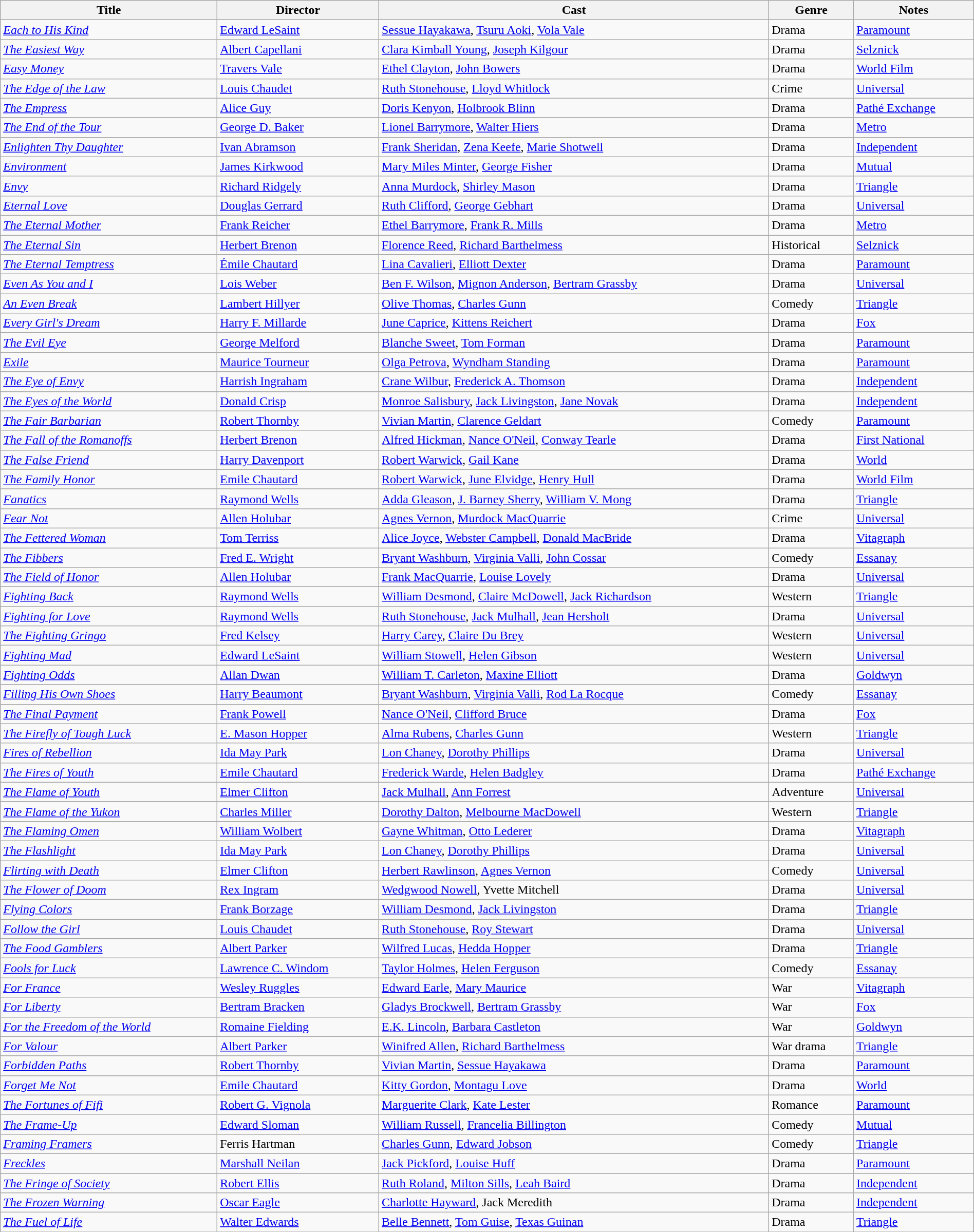<table class="wikitable" width= "100%">
<tr>
<th>Title</th>
<th>Director</th>
<th>Cast</th>
<th>Genre</th>
<th>Notes</th>
</tr>
<tr>
<td><em><a href='#'>Each to His Kind</a></em></td>
<td><a href='#'>Edward LeSaint</a></td>
<td><a href='#'>Sessue Hayakawa</a>, <a href='#'>Tsuru Aoki</a>, <a href='#'>Vola Vale</a></td>
<td>Drama</td>
<td><a href='#'>Paramount</a></td>
</tr>
<tr>
<td><em><a href='#'>The Easiest Way</a></em></td>
<td><a href='#'>Albert Capellani</a></td>
<td><a href='#'>Clara Kimball Young</a>, <a href='#'>Joseph Kilgour</a></td>
<td>Drama</td>
<td><a href='#'>Selznick</a></td>
</tr>
<tr>
<td><em><a href='#'>Easy Money</a></em></td>
<td><a href='#'>Travers Vale</a></td>
<td><a href='#'>Ethel Clayton</a>, <a href='#'>John Bowers</a></td>
<td>Drama</td>
<td><a href='#'>World Film</a></td>
</tr>
<tr>
<td><em><a href='#'>The Edge of the Law</a></em></td>
<td><a href='#'>Louis Chaudet</a></td>
<td><a href='#'>Ruth Stonehouse</a>, <a href='#'>Lloyd Whitlock</a></td>
<td>Crime</td>
<td><a href='#'>Universal</a></td>
</tr>
<tr>
<td><em><a href='#'>The Empress</a></em></td>
<td><a href='#'>Alice Guy</a></td>
<td><a href='#'>Doris Kenyon</a>, <a href='#'>Holbrook Blinn</a></td>
<td>Drama</td>
<td><a href='#'>Pathé Exchange</a></td>
</tr>
<tr>
<td><em><a href='#'>The End of the Tour</a></em></td>
<td><a href='#'>George D. Baker</a></td>
<td><a href='#'>Lionel Barrymore</a>, <a href='#'>Walter Hiers</a></td>
<td>Drama</td>
<td><a href='#'>Metro</a></td>
</tr>
<tr>
<td><em><a href='#'>Enlighten Thy Daughter</a></em></td>
<td><a href='#'>Ivan Abramson</a></td>
<td><a href='#'>Frank Sheridan</a>, <a href='#'>Zena Keefe</a>, <a href='#'>Marie Shotwell</a></td>
<td>Drama</td>
<td><a href='#'>Independent</a></td>
</tr>
<tr>
<td><em><a href='#'>Environment</a></em></td>
<td><a href='#'>James Kirkwood</a></td>
<td><a href='#'>Mary Miles Minter</a>, <a href='#'>George Fisher</a></td>
<td>Drama</td>
<td><a href='#'>Mutual</a></td>
</tr>
<tr>
<td><em><a href='#'>Envy</a></em></td>
<td><a href='#'>Richard Ridgely</a></td>
<td><a href='#'>Anna Murdock</a>, <a href='#'>Shirley Mason</a></td>
<td>Drama</td>
<td><a href='#'>Triangle</a></td>
</tr>
<tr>
<td><em><a href='#'>Eternal Love</a></em></td>
<td><a href='#'>Douglas Gerrard</a></td>
<td><a href='#'>Ruth Clifford</a>, <a href='#'>George Gebhart</a></td>
<td>Drama</td>
<td><a href='#'>Universal</a></td>
</tr>
<tr>
<td><em><a href='#'>The Eternal Mother</a></em></td>
<td><a href='#'>Frank Reicher</a></td>
<td><a href='#'>Ethel Barrymore</a>, <a href='#'>Frank R. Mills</a></td>
<td>Drama</td>
<td><a href='#'>Metro</a></td>
</tr>
<tr>
<td><em><a href='#'>The Eternal Sin</a></em></td>
<td><a href='#'>Herbert Brenon</a></td>
<td><a href='#'>Florence Reed</a>, <a href='#'>Richard Barthelmess</a></td>
<td>Historical</td>
<td><a href='#'>Selznick</a></td>
</tr>
<tr>
<td><em><a href='#'>The Eternal Temptress</a></em></td>
<td><a href='#'>Émile Chautard</a></td>
<td><a href='#'>Lina Cavalieri</a>, <a href='#'>Elliott Dexter</a></td>
<td>Drama</td>
<td><a href='#'>Paramount</a></td>
</tr>
<tr>
<td><em><a href='#'>Even As You and I</a></em></td>
<td><a href='#'>Lois Weber</a></td>
<td><a href='#'>Ben F. Wilson</a>, <a href='#'>Mignon Anderson</a>, <a href='#'>Bertram Grassby</a></td>
<td>Drama</td>
<td><a href='#'>Universal</a></td>
</tr>
<tr>
<td><em><a href='#'>An Even Break</a></em></td>
<td><a href='#'>Lambert Hillyer</a></td>
<td><a href='#'>Olive Thomas</a>, <a href='#'>Charles Gunn</a></td>
<td>Comedy</td>
<td><a href='#'>Triangle</a></td>
</tr>
<tr>
<td><em><a href='#'>Every Girl's Dream</a></em></td>
<td><a href='#'>Harry F. Millarde</a></td>
<td><a href='#'>June Caprice</a>, <a href='#'>Kittens Reichert</a></td>
<td>Drama</td>
<td><a href='#'>Fox</a></td>
</tr>
<tr>
<td><em><a href='#'>The Evil Eye</a></em></td>
<td><a href='#'>George Melford</a></td>
<td><a href='#'>Blanche Sweet</a>, <a href='#'>Tom Forman</a></td>
<td>Drama</td>
<td><a href='#'>Paramount</a></td>
</tr>
<tr>
<td><em><a href='#'>Exile</a></em></td>
<td><a href='#'>Maurice Tourneur</a></td>
<td><a href='#'>Olga Petrova</a>, <a href='#'>Wyndham Standing</a></td>
<td>Drama</td>
<td><a href='#'>Paramount</a></td>
</tr>
<tr>
<td><em><a href='#'>The Eye of Envy</a></em></td>
<td><a href='#'>Harrish Ingraham</a></td>
<td><a href='#'>Crane Wilbur</a>, <a href='#'>Frederick A. Thomson</a></td>
<td>Drama</td>
<td><a href='#'>Independent</a></td>
</tr>
<tr>
<td><em><a href='#'>The Eyes of the World</a></em></td>
<td><a href='#'>Donald Crisp</a></td>
<td><a href='#'>Monroe Salisbury</a>, <a href='#'>Jack Livingston</a>, <a href='#'>Jane Novak</a></td>
<td>Drama</td>
<td><a href='#'>Independent</a></td>
</tr>
<tr>
<td><em><a href='#'>The Fair Barbarian</a></em></td>
<td><a href='#'>Robert Thornby</a></td>
<td><a href='#'>Vivian Martin</a>, <a href='#'>Clarence Geldart</a></td>
<td>Comedy</td>
<td><a href='#'>Paramount</a></td>
</tr>
<tr>
<td><em><a href='#'>The Fall of the Romanoffs</a></em></td>
<td><a href='#'>Herbert Brenon</a></td>
<td><a href='#'>Alfred Hickman</a>, <a href='#'>Nance O'Neil</a>, <a href='#'>Conway Tearle</a></td>
<td>Drama</td>
<td><a href='#'>First National</a></td>
</tr>
<tr>
<td><em><a href='#'>The False Friend</a></em></td>
<td><a href='#'>Harry Davenport</a></td>
<td><a href='#'>Robert Warwick</a>, <a href='#'>Gail Kane</a></td>
<td>Drama</td>
<td><a href='#'>World</a></td>
</tr>
<tr>
<td><em><a href='#'>The Family Honor</a></em></td>
<td><a href='#'>Emile Chautard</a></td>
<td><a href='#'>Robert Warwick</a>, <a href='#'>June Elvidge</a>, <a href='#'>Henry Hull</a></td>
<td>Drama</td>
<td><a href='#'>World Film</a></td>
</tr>
<tr>
<td><em><a href='#'>Fanatics</a></em></td>
<td><a href='#'>Raymond Wells</a></td>
<td><a href='#'>Adda Gleason</a>, <a href='#'>J. Barney Sherry</a>, <a href='#'>William V. Mong</a></td>
<td>Drama</td>
<td><a href='#'>Triangle</a></td>
</tr>
<tr>
<td><em><a href='#'>Fear Not</a></em></td>
<td><a href='#'>Allen Holubar</a></td>
<td><a href='#'>Agnes Vernon</a>, <a href='#'>Murdock MacQuarrie</a></td>
<td>Crime</td>
<td><a href='#'>Universal</a></td>
</tr>
<tr>
<td><em><a href='#'>The Fettered Woman</a></em></td>
<td><a href='#'>Tom Terriss</a></td>
<td><a href='#'>Alice Joyce</a>, <a href='#'>Webster Campbell</a>, <a href='#'>Donald MacBride</a></td>
<td>Drama</td>
<td><a href='#'>Vitagraph</a></td>
</tr>
<tr>
<td><em><a href='#'>The Fibbers</a></em></td>
<td><a href='#'>Fred E. Wright</a></td>
<td><a href='#'>Bryant Washburn</a>, <a href='#'>Virginia Valli</a>, <a href='#'>John Cossar</a></td>
<td>Comedy</td>
<td><a href='#'>Essanay</a></td>
</tr>
<tr>
<td><em><a href='#'>The Field of Honor</a></em></td>
<td><a href='#'>Allen Holubar</a></td>
<td><a href='#'>Frank MacQuarrie</a>, <a href='#'>Louise Lovely</a></td>
<td>Drama</td>
<td><a href='#'>Universal</a></td>
</tr>
<tr>
<td><em><a href='#'>Fighting Back</a></em></td>
<td><a href='#'>Raymond Wells</a></td>
<td><a href='#'>William Desmond</a>, <a href='#'>Claire McDowell</a>, <a href='#'>Jack Richardson</a></td>
<td>Western</td>
<td><a href='#'>Triangle</a></td>
</tr>
<tr>
<td><em><a href='#'>Fighting for Love</a></em></td>
<td><a href='#'>Raymond Wells</a></td>
<td><a href='#'>Ruth Stonehouse</a>, <a href='#'>Jack Mulhall</a>, <a href='#'>Jean Hersholt</a></td>
<td>Drama</td>
<td><a href='#'>Universal</a></td>
</tr>
<tr>
<td><em><a href='#'>The Fighting Gringo</a></em></td>
<td><a href='#'>Fred Kelsey</a></td>
<td><a href='#'>Harry Carey</a>, <a href='#'>Claire Du Brey</a></td>
<td>Western</td>
<td><a href='#'>Universal</a></td>
</tr>
<tr>
<td><em><a href='#'>Fighting Mad</a></em></td>
<td><a href='#'>Edward LeSaint</a></td>
<td><a href='#'>William Stowell</a>, <a href='#'>Helen Gibson</a></td>
<td>Western</td>
<td><a href='#'>Universal</a></td>
</tr>
<tr>
<td><em><a href='#'>Fighting Odds</a></em></td>
<td><a href='#'>Allan Dwan</a></td>
<td><a href='#'>William T. Carleton</a>, <a href='#'>Maxine Elliott</a></td>
<td>Drama</td>
<td><a href='#'>Goldwyn</a></td>
</tr>
<tr>
<td><em><a href='#'>Filling His Own Shoes</a></em></td>
<td><a href='#'>Harry Beaumont</a></td>
<td><a href='#'>Bryant Washburn</a>, <a href='#'>Virginia Valli</a>, <a href='#'>Rod La Rocque</a></td>
<td>Comedy</td>
<td><a href='#'>Essanay</a></td>
</tr>
<tr>
<td><em><a href='#'>The Final Payment</a></em></td>
<td><a href='#'>Frank Powell</a></td>
<td><a href='#'>Nance O'Neil</a>, <a href='#'>Clifford Bruce</a></td>
<td>Drama</td>
<td><a href='#'>Fox</a></td>
</tr>
<tr>
<td><em><a href='#'>The Firefly of Tough Luck</a></em></td>
<td><a href='#'>E. Mason Hopper</a></td>
<td><a href='#'>Alma Rubens</a>, <a href='#'>Charles Gunn</a></td>
<td>Western</td>
<td><a href='#'>Triangle</a></td>
</tr>
<tr>
<td><em><a href='#'>Fires of Rebellion</a></em></td>
<td><a href='#'>Ida May Park</a></td>
<td><a href='#'>Lon Chaney</a>, <a href='#'>Dorothy Phillips</a></td>
<td>Drama</td>
<td><a href='#'>Universal</a></td>
</tr>
<tr>
<td><em><a href='#'>The Fires of Youth</a></em></td>
<td><a href='#'>Emile Chautard</a></td>
<td><a href='#'>Frederick Warde</a>, <a href='#'>Helen Badgley</a></td>
<td>Drama</td>
<td><a href='#'>Pathé Exchange</a></td>
</tr>
<tr>
<td><em><a href='#'>The Flame of Youth</a></em></td>
<td><a href='#'>Elmer Clifton</a></td>
<td><a href='#'>Jack Mulhall</a>, <a href='#'>Ann Forrest</a></td>
<td>Adventure</td>
<td><a href='#'>Universal</a></td>
</tr>
<tr>
<td><em><a href='#'>The Flame of the Yukon</a></em></td>
<td><a href='#'>Charles Miller</a></td>
<td><a href='#'>Dorothy Dalton</a>, <a href='#'>Melbourne MacDowell</a></td>
<td>Western</td>
<td><a href='#'>Triangle</a></td>
</tr>
<tr>
<td><em><a href='#'>The Flaming Omen</a></em></td>
<td><a href='#'>William Wolbert</a></td>
<td><a href='#'>Gayne Whitman</a>, <a href='#'>Otto Lederer</a></td>
<td>Drama</td>
<td><a href='#'>Vitagraph</a></td>
</tr>
<tr>
<td><em><a href='#'>The Flashlight</a></em></td>
<td><a href='#'>Ida May Park</a></td>
<td><a href='#'>Lon Chaney</a>, <a href='#'>Dorothy Phillips</a></td>
<td>Drama</td>
<td><a href='#'>Universal</a></td>
</tr>
<tr>
<td><em><a href='#'>Flirting with Death</a></em></td>
<td><a href='#'>Elmer Clifton</a></td>
<td><a href='#'>Herbert Rawlinson</a>, <a href='#'>Agnes Vernon</a></td>
<td>Comedy</td>
<td><a href='#'>Universal</a></td>
</tr>
<tr>
<td><em><a href='#'>The Flower of Doom</a></em></td>
<td><a href='#'>Rex Ingram</a></td>
<td><a href='#'>Wedgwood Nowell</a>, Yvette Mitchell</td>
<td>Drama</td>
<td><a href='#'>Universal</a></td>
</tr>
<tr>
<td><em><a href='#'>Flying Colors</a></em></td>
<td><a href='#'>Frank Borzage</a></td>
<td><a href='#'>William Desmond</a>, <a href='#'>Jack Livingston</a></td>
<td>Drama</td>
<td><a href='#'>Triangle</a></td>
</tr>
<tr>
<td><em><a href='#'>Follow the Girl</a></em></td>
<td><a href='#'>Louis Chaudet</a></td>
<td><a href='#'>Ruth Stonehouse</a>, <a href='#'>Roy Stewart</a></td>
<td>Drama</td>
<td><a href='#'>Universal</a></td>
</tr>
<tr>
<td><em><a href='#'>The Food Gamblers</a></em></td>
<td><a href='#'>Albert Parker</a></td>
<td><a href='#'>Wilfred Lucas</a>, <a href='#'>Hedda Hopper</a></td>
<td>Drama</td>
<td><a href='#'>Triangle</a></td>
</tr>
<tr>
<td><em><a href='#'>Fools for Luck</a></em></td>
<td><a href='#'>Lawrence C. Windom</a></td>
<td><a href='#'>Taylor Holmes</a>, <a href='#'>Helen Ferguson</a></td>
<td>Comedy</td>
<td><a href='#'>Essanay</a></td>
</tr>
<tr>
<td><em><a href='#'>For France</a></em></td>
<td><a href='#'>Wesley Ruggles</a></td>
<td><a href='#'>Edward Earle</a>, <a href='#'>Mary Maurice</a></td>
<td>War</td>
<td><a href='#'>Vitagraph</a></td>
</tr>
<tr>
<td><em><a href='#'>For Liberty</a></em></td>
<td><a href='#'>Bertram Bracken</a></td>
<td><a href='#'>Gladys Brockwell</a>, <a href='#'>Bertram Grassby</a></td>
<td>War</td>
<td><a href='#'>Fox</a></td>
</tr>
<tr>
<td><em><a href='#'>For the Freedom of the World</a></em></td>
<td><a href='#'>Romaine Fielding</a></td>
<td><a href='#'>E.K. Lincoln</a>, <a href='#'>Barbara Castleton</a></td>
<td>War</td>
<td><a href='#'>Goldwyn</a></td>
</tr>
<tr>
<td><em><a href='#'>For Valour</a></em></td>
<td><a href='#'>Albert Parker</a></td>
<td><a href='#'>Winifred Allen</a>, <a href='#'>Richard Barthelmess</a></td>
<td>War drama</td>
<td><a href='#'>Triangle</a></td>
</tr>
<tr>
<td><em><a href='#'>Forbidden Paths</a></em></td>
<td><a href='#'>Robert Thornby</a></td>
<td><a href='#'>Vivian Martin</a>, <a href='#'>Sessue Hayakawa</a></td>
<td>Drama</td>
<td><a href='#'>Paramount</a></td>
</tr>
<tr>
<td><em><a href='#'>Forget Me Not</a></em></td>
<td><a href='#'>Emile Chautard</a></td>
<td><a href='#'>Kitty Gordon</a>, <a href='#'>Montagu Love</a></td>
<td>Drama</td>
<td><a href='#'>World</a></td>
</tr>
<tr>
<td><em><a href='#'>The Fortunes of Fifi</a></em></td>
<td><a href='#'>Robert G. Vignola</a></td>
<td><a href='#'>Marguerite Clark</a>, <a href='#'>Kate Lester</a></td>
<td>Romance</td>
<td><a href='#'>Paramount</a></td>
</tr>
<tr>
<td><em><a href='#'>The Frame-Up</a></em></td>
<td><a href='#'>Edward Sloman</a></td>
<td><a href='#'>William Russell</a>, <a href='#'>Francelia Billington</a></td>
<td>Comedy</td>
<td><a href='#'>Mutual</a></td>
</tr>
<tr>
<td><em><a href='#'>Framing Framers</a></em></td>
<td>Ferris Hartman</td>
<td><a href='#'>Charles Gunn</a>, <a href='#'>Edward Jobson</a></td>
<td>Comedy</td>
<td><a href='#'>Triangle</a></td>
</tr>
<tr>
<td><em><a href='#'>Freckles</a></em></td>
<td><a href='#'>Marshall Neilan</a></td>
<td><a href='#'>Jack Pickford</a>, <a href='#'>Louise Huff</a></td>
<td>Drama</td>
<td><a href='#'>Paramount</a></td>
</tr>
<tr>
<td><em><a href='#'>The Fringe of Society</a></em></td>
<td><a href='#'>Robert Ellis</a></td>
<td><a href='#'>Ruth Roland</a>, <a href='#'>Milton Sills</a>, <a href='#'>Leah Baird</a></td>
<td>Drama</td>
<td><a href='#'>Independent</a></td>
</tr>
<tr>
<td><em><a href='#'>The Frozen Warning</a></em></td>
<td><a href='#'>Oscar Eagle</a></td>
<td><a href='#'>Charlotte Hayward</a>, Jack Meredith</td>
<td>Drama</td>
<td><a href='#'>Independent</a></td>
</tr>
<tr>
<td><em><a href='#'>The Fuel of Life</a></em></td>
<td><a href='#'>Walter Edwards</a></td>
<td><a href='#'>Belle Bennett</a>, <a href='#'>Tom Guise</a>, <a href='#'>Texas Guinan</a></td>
<td>Drama</td>
<td><a href='#'>Triangle</a></td>
</tr>
<tr>
</tr>
</table>
